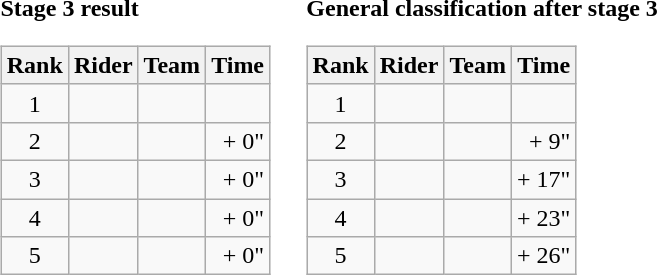<table>
<tr>
<td><strong>Stage 3 result</strong><br><table class="wikitable">
<tr>
<th scope="col">Rank</th>
<th scope="col">Rider</th>
<th scope="col">Team</th>
<th scope="col">Time</th>
</tr>
<tr>
<td style="text-align:center;">1</td>
<td></td>
<td></td>
<td style="text-align:right;"></td>
</tr>
<tr>
<td style="text-align:center;">2</td>
<td></td>
<td></td>
<td style="text-align:right;">+ 0"</td>
</tr>
<tr>
<td style="text-align:center;">3</td>
<td></td>
<td></td>
<td style="text-align:right;">+ 0"</td>
</tr>
<tr>
<td style="text-align:center;">4</td>
<td></td>
<td></td>
<td style="text-align:right;">+ 0"</td>
</tr>
<tr>
<td style="text-align:center;">5</td>
<td></td>
<td></td>
<td style="text-align:right;">+ 0"</td>
</tr>
</table>
</td>
<td></td>
<td><strong>General classification after stage 3</strong><br><table class="wikitable">
<tr>
<th scope="col">Rank</th>
<th scope="col">Rider</th>
<th scope="col">Team</th>
<th scope="col">Time</th>
</tr>
<tr>
<td style="text-align:center;">1</td>
<td></td>
<td></td>
<td style="text-align:right;"></td>
</tr>
<tr>
<td style="text-align:center;">2</td>
<td></td>
<td></td>
<td style="text-align:right;">+ 9"</td>
</tr>
<tr>
<td style="text-align:center;">3</td>
<td></td>
<td></td>
<td style="text-align:right;">+ 17"</td>
</tr>
<tr>
<td style="text-align:center;">4</td>
<td></td>
<td></td>
<td style="text-align:right;">+ 23"</td>
</tr>
<tr>
<td style="text-align:center;">5</td>
<td></td>
<td></td>
<td style="text-align:right;">+ 26"</td>
</tr>
</table>
</td>
</tr>
</table>
